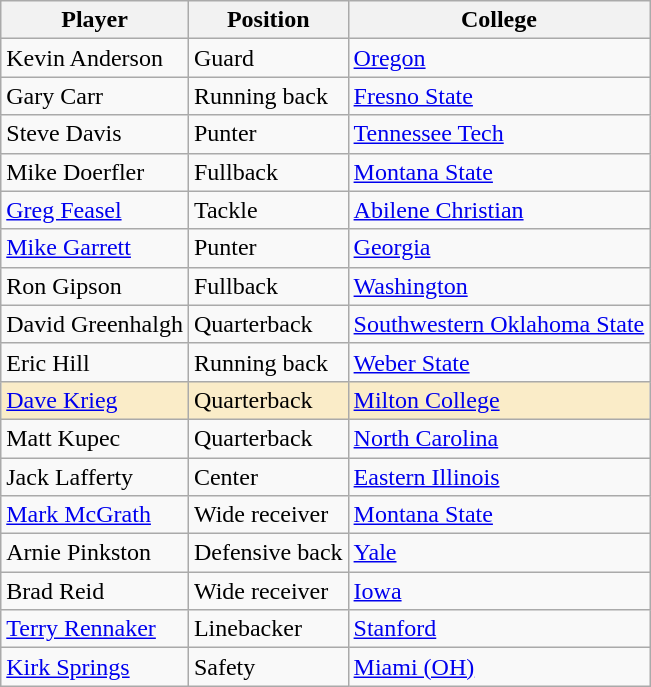<table class="wikitable">
<tr>
<th>Player</th>
<th>Position</th>
<th>College</th>
</tr>
<tr>
<td>Kevin Anderson</td>
<td>Guard</td>
<td><a href='#'>Oregon</a></td>
</tr>
<tr>
<td>Gary Carr</td>
<td>Running back</td>
<td><a href='#'>Fresno State</a></td>
</tr>
<tr>
<td>Steve Davis</td>
<td>Punter</td>
<td><a href='#'>Tennessee Tech</a></td>
</tr>
<tr>
<td>Mike Doerfler</td>
<td>Fullback</td>
<td><a href='#'>Montana State</a></td>
</tr>
<tr>
<td><a href='#'>Greg Feasel</a></td>
<td>Tackle</td>
<td><a href='#'>Abilene Christian</a></td>
</tr>
<tr>
<td><a href='#'>Mike Garrett</a></td>
<td>Punter</td>
<td><a href='#'>Georgia</a></td>
</tr>
<tr>
<td>Ron Gipson</td>
<td>Fullback</td>
<td><a href='#'>Washington</a></td>
</tr>
<tr>
<td>David Greenhalgh</td>
<td>Quarterback</td>
<td><a href='#'>Southwestern Oklahoma State</a></td>
</tr>
<tr>
<td>Eric Hill</td>
<td>Running back</td>
<td><a href='#'>Weber State</a></td>
</tr>
<tr style="background:#faecc8;">
<td><a href='#'>Dave Krieg</a></td>
<td>Quarterback</td>
<td><a href='#'>Milton College</a></td>
</tr>
<tr>
<td>Matt Kupec</td>
<td>Quarterback</td>
<td><a href='#'>North Carolina</a></td>
</tr>
<tr>
<td>Jack Lafferty</td>
<td>Center</td>
<td><a href='#'>Eastern Illinois</a></td>
</tr>
<tr>
<td><a href='#'>Mark McGrath</a></td>
<td>Wide receiver</td>
<td><a href='#'>Montana State</a></td>
</tr>
<tr>
<td>Arnie Pinkston</td>
<td>Defensive back</td>
<td><a href='#'>Yale</a></td>
</tr>
<tr>
<td>Brad Reid</td>
<td>Wide receiver</td>
<td><a href='#'>Iowa</a></td>
</tr>
<tr>
<td><a href='#'>Terry Rennaker</a></td>
<td>Linebacker</td>
<td><a href='#'>Stanford</a></td>
</tr>
<tr>
<td><a href='#'>Kirk Springs</a></td>
<td>Safety</td>
<td><a href='#'>Miami (OH)</a></td>
</tr>
</table>
